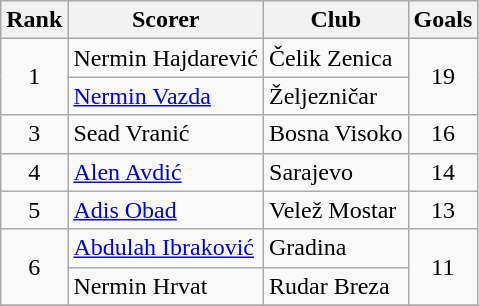<table class="wikitable" style="text-align:center">
<tr>
<th>Rank</th>
<th>Scorer</th>
<th>Club</th>
<th>Goals</th>
</tr>
<tr>
<td rowspan="2">1</td>
<td align="left"> Nermin Hajdarević</td>
<td align="left">Čelik Zenica</td>
<td rowspan="2">19</td>
</tr>
<tr>
<td align="left"> <a href='#'>Nermin Vazda</a></td>
<td align="left">Željezničar</td>
</tr>
<tr>
<td rowspan="1">3</td>
<td align="left"> Sead Vranić</td>
<td align="left">Bosna Visoko</td>
<td rowspan="1">16</td>
</tr>
<tr>
<td rowspan="1">4</td>
<td align="left"> <a href='#'>Alen Avdić</a></td>
<td align="left">Sarajevo</td>
<td rowspan="1">14</td>
</tr>
<tr>
<td rowspan="1">5</td>
<td align="left"> <a href='#'>Adis Obad</a></td>
<td align="left">Velež Mostar</td>
<td rowspan="1">13</td>
</tr>
<tr>
<td rowspan="2">6</td>
<td align="left"> <a href='#'>Abdulah Ibraković</a></td>
<td align="left">Gradina</td>
<td rowspan="2">11</td>
</tr>
<tr>
<td align="left"> Nermin Hrvat</td>
<td align="left">Rudar Breza</td>
</tr>
<tr>
</tr>
</table>
